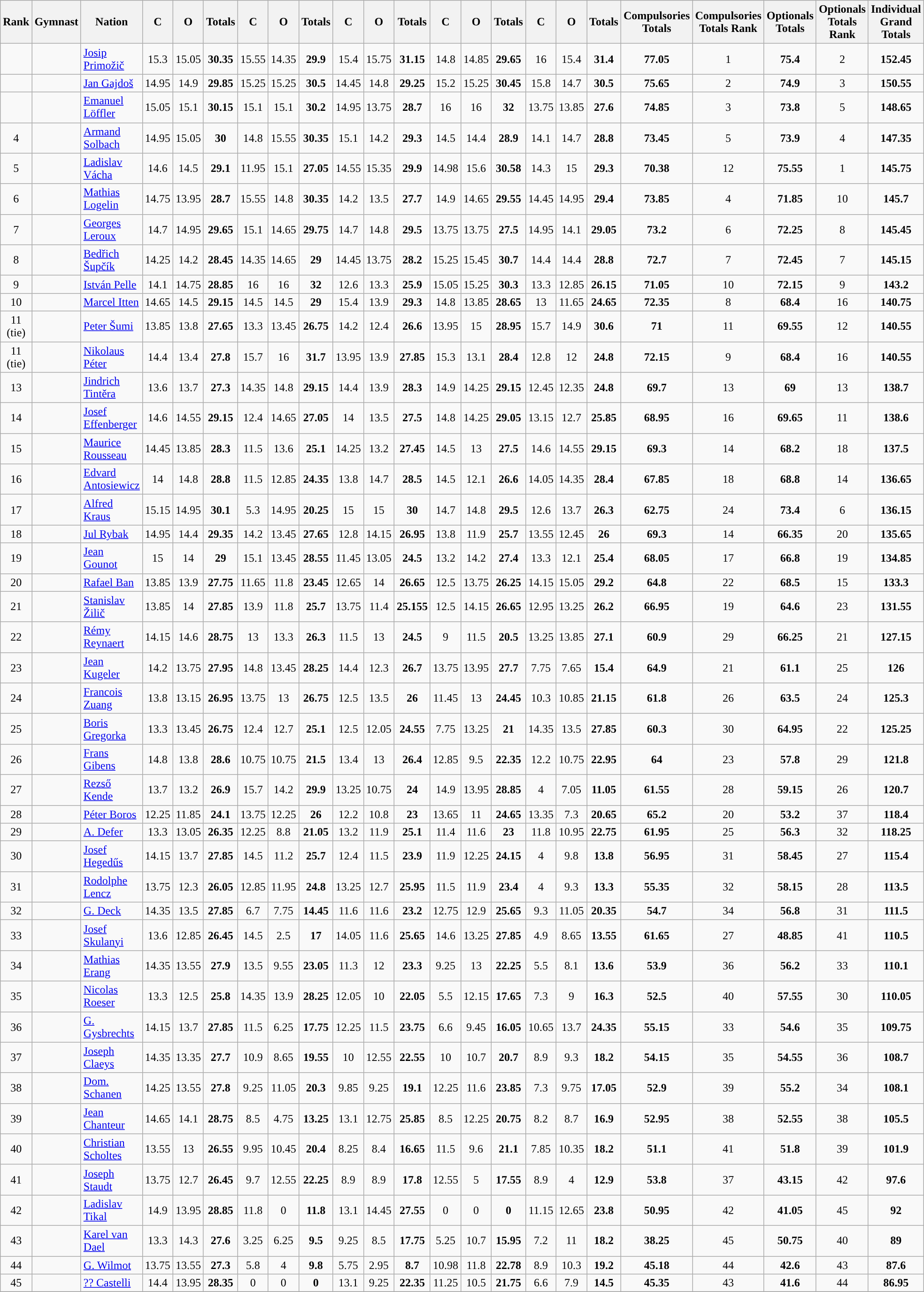<table class="wikitable sortable" style="text-align:center">
<tr>
<th colspan=1>Rank</th>
<th colspan=1>Gymnast</th>
<th colspan=1>Nation</th>
<th colspan=1> C</th>
<th colspan=1> O</th>
<th colspan=1> Totals</th>
<th colspan=1> C</th>
<th colspan=1> O</th>
<th colspan=1> Totals</th>
<th colspan=1> C</th>
<th colspan=1> O</th>
<th colspan=1> Totals</th>
<th colspan=1> C</th>
<th colspan=1> O</th>
<th colspan=1> Totals</th>
<th colspan=1> C</th>
<th colspan=1> O</th>
<th colspan=1> Totals</th>
<th colspan=1>Compulsories Totals</th>
<th colspan=1>Compulsories Totals Rank</th>
<th colspan=1>Optionals Totals</th>
<th colspan=1>Optionals Totals Rank</th>
<th colspan=1>Individual Grand Totals</th>
</tr>
<tr>
<td></td>
<td></td>
<td align=left><a href='#'>Josip Primožič</a></td>
<td>15.3</td>
<td>15.05</td>
<td><strong>30.35</strong></td>
<td>15.55</td>
<td>14.35</td>
<td><strong>29.9</strong></td>
<td>15.4</td>
<td>15.75</td>
<td><strong>31.15</strong></td>
<td>14.8</td>
<td>14.85</td>
<td><strong>29.65</strong></td>
<td>16</td>
<td>15.4</td>
<td><strong>31.4</strong></td>
<td><strong>77.05</strong></td>
<td>1</td>
<td><strong>75.4</strong></td>
<td>2</td>
<td><strong>152.45</strong></td>
</tr>
<tr>
<td></td>
<td></td>
<td align=left><a href='#'>Jan Gajdoš</a></td>
<td>14.95</td>
<td>14.9</td>
<td><strong>29.85</strong></td>
<td>15.25</td>
<td>15.25</td>
<td><strong>30.5</strong></td>
<td>14.45</td>
<td>14.8</td>
<td><strong>29.25</strong></td>
<td>15.2</td>
<td>15.25</td>
<td><strong>30.45</strong></td>
<td>15.8</td>
<td>14.7</td>
<td><strong>30.5</strong></td>
<td><strong>75.65</strong></td>
<td>2</td>
<td><strong>74.9</strong></td>
<td>3</td>
<td><strong>150.55</strong></td>
</tr>
<tr>
<td></td>
<td></td>
<td align=left><a href='#'>Emanuel Löffler</a></td>
<td>15.05</td>
<td>15.1</td>
<td><strong>30.15</strong></td>
<td>15.1</td>
<td>15.1</td>
<td><strong>30.2</strong></td>
<td>14.95</td>
<td>13.75</td>
<td><strong>28.7</strong></td>
<td>16</td>
<td>16</td>
<td><strong>32</strong></td>
<td>13.75</td>
<td>13.85</td>
<td><strong>27.6</strong></td>
<td><strong>74.85</strong></td>
<td>3</td>
<td><strong>73.8</strong></td>
<td>5</td>
<td><strong>148.65</strong></td>
</tr>
<tr>
<td>4</td>
<td></td>
<td align=left><a href='#'>Armand Solbach</a></td>
<td>14.95</td>
<td>15.05</td>
<td><strong>30</strong></td>
<td>14.8</td>
<td>15.55</td>
<td><strong>30.35</strong></td>
<td>15.1</td>
<td>14.2</td>
<td><strong>29.3</strong></td>
<td>14.5</td>
<td>14.4</td>
<td><strong>28.9</strong></td>
<td>14.1</td>
<td>14.7</td>
<td><strong>28.8</strong></td>
<td><strong>73.45</strong></td>
<td>5</td>
<td><strong>73.9</strong></td>
<td>4</td>
<td><strong>147.35</strong></td>
</tr>
<tr>
<td>5</td>
<td></td>
<td align=left><a href='#'>Ladislav Vácha</a></td>
<td>14.6</td>
<td>14.5</td>
<td><strong>29.1</strong></td>
<td>11.95</td>
<td>15.1</td>
<td><strong>27.05</strong></td>
<td>14.55</td>
<td>15.35</td>
<td><strong>29.9</strong></td>
<td>14.98</td>
<td>15.6</td>
<td><strong>30.58</strong></td>
<td>14.3</td>
<td>15</td>
<td><strong>29.3</strong></td>
<td><strong>70.38</strong></td>
<td>12</td>
<td><strong>75.55</strong></td>
<td>1</td>
<td><strong>145.75</strong></td>
</tr>
<tr>
<td>6</td>
<td></td>
<td align=left><a href='#'>Mathias Logelin</a></td>
<td>14.75</td>
<td>13.95</td>
<td><strong>28.7</strong></td>
<td>15.55</td>
<td>14.8</td>
<td><strong>30.35</strong></td>
<td>14.2</td>
<td>13.5</td>
<td><strong>27.7</strong></td>
<td>14.9</td>
<td>14.65</td>
<td><strong>29.55</strong></td>
<td>14.45</td>
<td>14.95</td>
<td><strong>29.4</strong></td>
<td><strong>73.85</strong></td>
<td>4</td>
<td><strong>71.85</strong></td>
<td>10</td>
<td><strong>145.7</strong></td>
</tr>
<tr>
<td>7</td>
<td></td>
<td align=left><a href='#'>Georges Leroux</a></td>
<td>14.7</td>
<td>14.95</td>
<td><strong>29.65</strong></td>
<td>15.1</td>
<td>14.65</td>
<td><strong>29.75</strong></td>
<td>14.7</td>
<td>14.8</td>
<td><strong>29.5</strong></td>
<td>13.75</td>
<td>13.75</td>
<td><strong>27.5</strong></td>
<td>14.95</td>
<td>14.1</td>
<td><strong>29.05</strong></td>
<td><strong>73.2</strong></td>
<td>6</td>
<td><strong>72.25</strong></td>
<td>8</td>
<td><strong>145.45</strong></td>
</tr>
<tr>
<td>8</td>
<td></td>
<td align=left><a href='#'>Bedřich  Šupčík</a></td>
<td>14.25</td>
<td>14.2</td>
<td><strong>28.45</strong></td>
<td>14.35</td>
<td>14.65</td>
<td><strong>29</strong></td>
<td>14.45</td>
<td>13.75</td>
<td><strong>28.2</strong></td>
<td>15.25</td>
<td>15.45</td>
<td><strong>30.7</strong></td>
<td>14.4</td>
<td>14.4</td>
<td><strong>28.8</strong></td>
<td><strong>72.7</strong></td>
<td>7</td>
<td><strong>72.45</strong></td>
<td>7</td>
<td><strong>145.15</strong></td>
</tr>
<tr>
<td>9</td>
<td></td>
<td align=left><a href='#'>István Pelle</a></td>
<td>14.1</td>
<td>14.75</td>
<td><strong>28.85</strong></td>
<td>16</td>
<td>16</td>
<td><strong>32</strong></td>
<td>12.6</td>
<td>13.3</td>
<td><strong>25.9</strong></td>
<td>15.05</td>
<td>15.25</td>
<td><strong>30.3</strong></td>
<td>13.3</td>
<td>12.85</td>
<td><strong>26.15</strong></td>
<td><strong>71.05</strong></td>
<td>10</td>
<td><strong>72.15</strong></td>
<td>9</td>
<td><strong>143.2</strong></td>
</tr>
<tr>
<td>10</td>
<td></td>
<td align=left><a href='#'>Marcel Itten</a></td>
<td>14.65</td>
<td>14.5</td>
<td><strong>29.15</strong></td>
<td>14.5</td>
<td>14.5</td>
<td><strong>29</strong></td>
<td>15.4</td>
<td>13.9</td>
<td><strong>29.3</strong></td>
<td>14.8</td>
<td>13.85</td>
<td><strong>28.65</strong></td>
<td>13</td>
<td>11.65</td>
<td><strong>24.65</strong></td>
<td><strong>72.35</strong></td>
<td>8</td>
<td><strong>68.4</strong></td>
<td>16</td>
<td><strong>140.75</strong></td>
</tr>
<tr>
<td>11 (tie)</td>
<td></td>
<td align=left><a href='#'>Peter Šumi</a></td>
<td>13.85</td>
<td>13.8</td>
<td><strong>27.65</strong></td>
<td>13.3</td>
<td>13.45</td>
<td><strong>26.75</strong></td>
<td>14.2</td>
<td>12.4</td>
<td><strong>26.6</strong></td>
<td>13.95</td>
<td>15</td>
<td><strong>28.95</strong></td>
<td>15.7</td>
<td>14.9</td>
<td><strong>30.6</strong></td>
<td><strong>71</strong></td>
<td>11</td>
<td><strong>69.55</strong></td>
<td>12</td>
<td><strong>140.55</strong></td>
</tr>
<tr>
<td>11 (tie)</td>
<td></td>
<td align=left><a href='#'>Nikolaus Péter</a></td>
<td>14.4</td>
<td>13.4</td>
<td><strong>27.8</strong></td>
<td>15.7</td>
<td>16</td>
<td><strong>31.7</strong></td>
<td>13.95</td>
<td>13.9</td>
<td><strong>27.85</strong></td>
<td>15.3</td>
<td>13.1</td>
<td><strong>28.4</strong></td>
<td>12.8</td>
<td>12</td>
<td><strong>24.8</strong></td>
<td><strong>72.15</strong></td>
<td>9</td>
<td><strong>68.4</strong></td>
<td>16</td>
<td><strong>140.55</strong></td>
</tr>
<tr>
<td>13</td>
<td></td>
<td align=left><a href='#'>Jindrich Tintěra</a></td>
<td>13.6</td>
<td>13.7</td>
<td><strong>27.3</strong></td>
<td>14.35</td>
<td>14.8</td>
<td><strong>29.15</strong></td>
<td>14.4</td>
<td>13.9</td>
<td><strong>28.3</strong></td>
<td>14.9</td>
<td>14.25</td>
<td><strong>29.15</strong></td>
<td>12.45</td>
<td>12.35</td>
<td><strong>24.8</strong></td>
<td><strong>69.7</strong></td>
<td>13</td>
<td><strong>69</strong></td>
<td>13</td>
<td><strong>138.7</strong></td>
</tr>
<tr>
<td>14</td>
<td></td>
<td align=left><a href='#'>Josef Effenberger</a></td>
<td>14.6</td>
<td>14.55</td>
<td><strong>29.15</strong></td>
<td>12.4</td>
<td>14.65</td>
<td><strong>27.05</strong></td>
<td>14</td>
<td>13.5</td>
<td><strong>27.5</strong></td>
<td>14.8</td>
<td>14.25</td>
<td><strong>29.05</strong></td>
<td>13.15</td>
<td>12.7</td>
<td><strong>25.85</strong></td>
<td><strong>68.95</strong></td>
<td>16</td>
<td><strong>69.65</strong></td>
<td>11</td>
<td><strong>138.6</strong></td>
</tr>
<tr>
<td>15</td>
<td></td>
<td align=left><a href='#'>Maurice Rousseau</a></td>
<td>14.45</td>
<td>13.85</td>
<td><strong>28.3</strong></td>
<td>11.5</td>
<td>13.6</td>
<td><strong>25.1</strong></td>
<td>14.25</td>
<td>13.2</td>
<td><strong>27.45</strong></td>
<td>14.5</td>
<td>13</td>
<td><strong>27.5</strong></td>
<td>14.6</td>
<td>14.55</td>
<td><strong>29.15</strong></td>
<td><strong>69.3</strong></td>
<td>14</td>
<td><strong>68.2</strong></td>
<td>18</td>
<td><strong>137.5</strong></td>
</tr>
<tr>
<td>16</td>
<td></td>
<td align=left><a href='#'>Edvard Antosiewicz</a></td>
<td>14</td>
<td>14.8</td>
<td><strong>28.8</strong></td>
<td>11.5</td>
<td>12.85</td>
<td><strong>24.35</strong></td>
<td>13.8</td>
<td>14.7</td>
<td><strong>28.5</strong></td>
<td>14.5</td>
<td>12.1</td>
<td><strong>26.6</strong></td>
<td>14.05</td>
<td>14.35</td>
<td><strong>28.4</strong></td>
<td><strong>67.85</strong></td>
<td>18</td>
<td><strong>68.8</strong></td>
<td>14</td>
<td><strong>136.65</strong></td>
</tr>
<tr>
<td>17</td>
<td></td>
<td align=left><a href='#'>Alfred Kraus</a></td>
<td>15.15</td>
<td>14.95</td>
<td><strong>30.1</strong></td>
<td>5.3</td>
<td>14.95</td>
<td><strong>20.25</strong></td>
<td>15</td>
<td>15</td>
<td><strong>30</strong></td>
<td>14.7</td>
<td>14.8</td>
<td><strong>29.5</strong></td>
<td>12.6</td>
<td>13.7</td>
<td><strong>26.3</strong></td>
<td><strong>62.75</strong></td>
<td>24</td>
<td><strong>73.4</strong></td>
<td>6</td>
<td><strong>136.15</strong></td>
</tr>
<tr>
<td>18</td>
<td></td>
<td align=left><a href='#'>Jul Rybak</a></td>
<td>14.95</td>
<td>14.4</td>
<td><strong>29.35</strong></td>
<td>14.2</td>
<td>13.45</td>
<td><strong>27.65</strong></td>
<td>12.8</td>
<td>14.15</td>
<td><strong>26.95</strong></td>
<td>13.8</td>
<td>11.9</td>
<td><strong>25.7</strong></td>
<td>13.55</td>
<td>12.45</td>
<td><strong>26</strong></td>
<td><strong>69.3</strong></td>
<td>14</td>
<td><strong>66.35</strong></td>
<td>20</td>
<td><strong>135.65</strong></td>
</tr>
<tr>
<td>19</td>
<td></td>
<td align=left><a href='#'>Jean Gounot</a></td>
<td>15</td>
<td>14</td>
<td><strong>29</strong></td>
<td>15.1</td>
<td>13.45</td>
<td><strong>28.55</strong></td>
<td>11.45</td>
<td>13.05</td>
<td><strong>24.5</strong></td>
<td>13.2</td>
<td>14.2</td>
<td><strong>27.4</strong></td>
<td>13.3</td>
<td>12.1</td>
<td><strong>25.4</strong></td>
<td><strong>68.05</strong></td>
<td>17</td>
<td><strong>66.8</strong></td>
<td>19</td>
<td><strong>134.85</strong></td>
</tr>
<tr>
<td>20</td>
<td></td>
<td align=left><a href='#'>Rafael Ban</a></td>
<td>13.85</td>
<td>13.9</td>
<td><strong>27.75</strong></td>
<td>11.65</td>
<td>11.8</td>
<td><strong>23.45</strong></td>
<td>12.65</td>
<td>14</td>
<td><strong>26.65</strong></td>
<td>12.5</td>
<td>13.75</td>
<td><strong>26.25</strong></td>
<td>14.15</td>
<td>15.05</td>
<td><strong>29.2</strong></td>
<td><strong>64.8</strong></td>
<td>22</td>
<td><strong>68.5</strong></td>
<td>15</td>
<td><strong>133.3</strong></td>
</tr>
<tr>
<td>21</td>
<td></td>
<td align=left><a href='#'>Stanislav Žilič</a></td>
<td>13.85</td>
<td>14</td>
<td><strong>27.85</strong></td>
<td>13.9</td>
<td>11.8</td>
<td><strong>25.7</strong></td>
<td>13.75</td>
<td>11.4</td>
<td><strong>25.155</strong></td>
<td>12.5</td>
<td>14.15</td>
<td><strong>26.65</strong></td>
<td>12.95</td>
<td>13.25</td>
<td><strong>26.2</strong></td>
<td><strong>66.95</strong></td>
<td>19</td>
<td><strong>64.6</strong></td>
<td>23</td>
<td><strong>131.55</strong></td>
</tr>
<tr>
<td>22</td>
<td></td>
<td align=left><a href='#'>Rémy Reynaert</a></td>
<td>14.15</td>
<td>14.6</td>
<td><strong>28.75</strong></td>
<td>13</td>
<td>13.3</td>
<td><strong>26.3</strong></td>
<td>11.5</td>
<td>13</td>
<td><strong>24.5</strong></td>
<td>9</td>
<td>11.5</td>
<td><strong>20.5</strong></td>
<td>13.25</td>
<td>13.85</td>
<td><strong>27.1</strong></td>
<td><strong>60.9</strong></td>
<td>29</td>
<td><strong>66.25</strong></td>
<td>21</td>
<td><strong>127.15</strong></td>
</tr>
<tr>
<td>23</td>
<td></td>
<td align=left><a href='#'>Jean Kugeler</a></td>
<td>14.2</td>
<td>13.75</td>
<td><strong>27.95</strong></td>
<td>14.8</td>
<td>13.45</td>
<td><strong>28.25</strong></td>
<td>14.4</td>
<td>12.3</td>
<td><strong>26.7</strong></td>
<td>13.75</td>
<td>13.95</td>
<td><strong>27.7</strong></td>
<td>7.75</td>
<td>7.65</td>
<td><strong>15.4</strong></td>
<td><strong>64.9</strong></td>
<td>21</td>
<td><strong>61.1</strong></td>
<td>25</td>
<td><strong>126</strong></td>
</tr>
<tr>
<td>24</td>
<td></td>
<td align=left><a href='#'>Francois Zuang</a></td>
<td>13.8</td>
<td>13.15</td>
<td><strong>26.95</strong></td>
<td>13.75</td>
<td>13</td>
<td><strong>26.75</strong></td>
<td>12.5</td>
<td>13.5</td>
<td><strong>26</strong></td>
<td>11.45</td>
<td>13</td>
<td><strong>24.45</strong></td>
<td>10.3</td>
<td>10.85</td>
<td><strong>21.15</strong></td>
<td><strong>61.8</strong></td>
<td>26</td>
<td><strong>63.5</strong></td>
<td>24</td>
<td><strong>125.3</strong></td>
</tr>
<tr>
<td>25</td>
<td></td>
<td align=left><a href='#'>Boris Gregorka</a></td>
<td>13.3</td>
<td>13.45</td>
<td><strong>26.75</strong></td>
<td>12.4</td>
<td>12.7</td>
<td><strong>25.1</strong></td>
<td>12.5</td>
<td>12.05</td>
<td><strong>24.55</strong></td>
<td>7.75</td>
<td>13.25</td>
<td><strong>21</strong></td>
<td>14.35</td>
<td>13.5</td>
<td><strong>27.85</strong></td>
<td><strong>60.3</strong></td>
<td>30</td>
<td><strong>64.95</strong></td>
<td>22</td>
<td><strong>125.25</strong></td>
</tr>
<tr>
<td>26</td>
<td></td>
<td align=left><a href='#'>Frans Gibens</a></td>
<td>14.8</td>
<td>13.8</td>
<td><strong>28.6</strong></td>
<td>10.75</td>
<td>10.75</td>
<td><strong>21.5</strong></td>
<td>13.4</td>
<td>13</td>
<td><strong>26.4</strong></td>
<td>12.85</td>
<td>9.5</td>
<td><strong>22.35</strong></td>
<td>12.2</td>
<td>10.75</td>
<td><strong>22.95</strong></td>
<td><strong>64</strong></td>
<td>23</td>
<td><strong>57.8</strong></td>
<td>29</td>
<td><strong>121.8</strong></td>
</tr>
<tr>
<td>27</td>
<td></td>
<td align=left><a href='#'>Rezső Kende</a></td>
<td>13.7</td>
<td>13.2</td>
<td><strong>26.9</strong></td>
<td>15.7</td>
<td>14.2</td>
<td><strong>29.9</strong></td>
<td>13.25</td>
<td>10.75</td>
<td><strong>24</strong></td>
<td>14.9</td>
<td>13.95</td>
<td><strong>28.85</strong></td>
<td>4</td>
<td>7.05</td>
<td><strong>11.05</strong></td>
<td><strong>61.55</strong></td>
<td>28</td>
<td><strong>59.15</strong></td>
<td>26</td>
<td><strong>120.7</strong></td>
</tr>
<tr>
<td>28</td>
<td></td>
<td align=left><a href='#'>Péter Boros</a></td>
<td>12.25</td>
<td>11.85</td>
<td><strong>24.1</strong></td>
<td>13.75</td>
<td>12.25</td>
<td><strong>26</strong></td>
<td>12.2</td>
<td>10.8</td>
<td><strong>23</strong></td>
<td>13.65</td>
<td>11</td>
<td><strong>24.65</strong></td>
<td>13.35</td>
<td>7.3</td>
<td><strong>20.65</strong></td>
<td><strong>65.2</strong></td>
<td>20</td>
<td><strong>53.2</strong></td>
<td>37</td>
<td><strong>118.4</strong></td>
</tr>
<tr>
<td>29</td>
<td></td>
<td align=left><a href='#'>A. Defer</a></td>
<td>13.3</td>
<td>13.05</td>
<td><strong>26.35</strong></td>
<td>12.25</td>
<td>8.8</td>
<td><strong>21.05</strong></td>
<td>13.2</td>
<td>11.9</td>
<td><strong>25.1</strong></td>
<td>11.4</td>
<td>11.6</td>
<td><strong>23</strong></td>
<td>11.8</td>
<td>10.95</td>
<td><strong>22.75</strong></td>
<td><strong>61.95</strong></td>
<td>25</td>
<td><strong>56.3</strong></td>
<td>32</td>
<td><strong>118.25</strong></td>
</tr>
<tr>
<td>30</td>
<td></td>
<td align=left><a href='#'>Josef Hegedűs</a></td>
<td>14.15</td>
<td>13.7</td>
<td><strong>27.85</strong></td>
<td>14.5</td>
<td>11.2</td>
<td><strong>25.7</strong></td>
<td>12.4</td>
<td>11.5</td>
<td><strong>23.9</strong></td>
<td>11.9</td>
<td>12.25</td>
<td><strong>24.15</strong></td>
<td>4</td>
<td>9.8</td>
<td><strong>13.8</strong></td>
<td><strong>56.95</strong></td>
<td>31</td>
<td><strong>58.45</strong></td>
<td>27</td>
<td><strong>115.4</strong></td>
</tr>
<tr>
<td>31</td>
<td></td>
<td align=left><a href='#'>Rodolphe Lencz</a></td>
<td>13.75</td>
<td>12.3</td>
<td><strong>26.05</strong></td>
<td>12.85</td>
<td>11.95</td>
<td><strong>24.8</strong></td>
<td>13.25</td>
<td>12.7</td>
<td><strong>25.95</strong></td>
<td>11.5</td>
<td>11.9</td>
<td><strong>23.4</strong></td>
<td>4</td>
<td>9.3</td>
<td><strong>13.3</strong></td>
<td><strong>55.35</strong></td>
<td>32</td>
<td><strong>58.15</strong></td>
<td>28</td>
<td><strong>113.5</strong></td>
</tr>
<tr>
<td>32</td>
<td></td>
<td align=left><a href='#'>G. Deck</a></td>
<td>14.35</td>
<td>13.5</td>
<td><strong>27.85</strong></td>
<td>6.7</td>
<td>7.75</td>
<td><strong>14.45</strong></td>
<td>11.6</td>
<td>11.6</td>
<td><strong>23.2</strong></td>
<td>12.75</td>
<td>12.9</td>
<td><strong>25.65</strong></td>
<td>9.3</td>
<td>11.05</td>
<td><strong>20.35</strong></td>
<td><strong>54.7</strong></td>
<td>34</td>
<td><strong>56.8</strong></td>
<td>31</td>
<td><strong>111.5</strong></td>
</tr>
<tr>
<td>33</td>
<td></td>
<td align=left><a href='#'>Josef Skulanyi</a></td>
<td>13.6</td>
<td>12.85</td>
<td><strong>26.45</strong></td>
<td>14.5</td>
<td>2.5</td>
<td><strong>17</strong></td>
<td>14.05</td>
<td>11.6</td>
<td><strong>25.65</strong></td>
<td>14.6</td>
<td>13.25</td>
<td><strong>27.85</strong></td>
<td>4.9</td>
<td>8.65</td>
<td><strong>13.55</strong></td>
<td><strong>61.65</strong></td>
<td>27</td>
<td><strong>48.85</strong></td>
<td>41</td>
<td><strong>110.5</strong></td>
</tr>
<tr>
<td>34</td>
<td></td>
<td align=left><a href='#'>Mathias Erang</a></td>
<td>14.35</td>
<td>13.55</td>
<td><strong>27.9</strong></td>
<td>13.5</td>
<td>9.55</td>
<td><strong>23.05</strong></td>
<td>11.3</td>
<td>12</td>
<td><strong>23.3</strong></td>
<td>9.25</td>
<td>13</td>
<td><strong>22.25</strong></td>
<td>5.5</td>
<td>8.1</td>
<td><strong>13.6</strong></td>
<td><strong>53.9</strong></td>
<td>36</td>
<td><strong>56.2</strong></td>
<td>33</td>
<td><strong>110.1</strong></td>
</tr>
<tr>
<td>35</td>
<td></td>
<td align=left><a href='#'>Nicolas Roeser</a></td>
<td>13.3</td>
<td>12.5</td>
<td><strong>25.8</strong></td>
<td>14.35</td>
<td>13.9</td>
<td><strong>28.25</strong></td>
<td>12.05</td>
<td>10</td>
<td><strong>22.05</strong></td>
<td>5.5</td>
<td>12.15</td>
<td><strong>17.65</strong></td>
<td>7.3</td>
<td>9</td>
<td><strong>16.3</strong></td>
<td><strong>52.5</strong></td>
<td>40</td>
<td><strong>57.55</strong></td>
<td>30</td>
<td><strong>110.05</strong></td>
</tr>
<tr>
<td>36</td>
<td></td>
<td align=left><a href='#'>G. Gysbrechts</a></td>
<td>14.15</td>
<td>13.7</td>
<td><strong>27.85</strong></td>
<td>11.5</td>
<td>6.25</td>
<td><strong>17.75</strong></td>
<td>12.25</td>
<td>11.5</td>
<td><strong>23.75</strong></td>
<td>6.6</td>
<td>9.45</td>
<td><strong>16.05</strong></td>
<td>10.65</td>
<td>13.7</td>
<td><strong>24.35</strong></td>
<td><strong>55.15</strong></td>
<td>33</td>
<td><strong>54.6</strong></td>
<td>35</td>
<td><strong>109.75</strong></td>
</tr>
<tr>
<td>37</td>
<td></td>
<td align=left><a href='#'>Joseph Claeys</a></td>
<td>14.35</td>
<td>13.35</td>
<td><strong>27.7</strong></td>
<td>10.9</td>
<td>8.65</td>
<td><strong>19.55</strong></td>
<td>10</td>
<td>12.55</td>
<td><strong>22.55</strong></td>
<td>10</td>
<td>10.7</td>
<td><strong>20.7</strong></td>
<td>8.9</td>
<td>9.3</td>
<td><strong>18.2</strong></td>
<td><strong>54.15</strong></td>
<td>35</td>
<td><strong>54.55</strong></td>
<td>36</td>
<td><strong>108.7</strong></td>
</tr>
<tr>
<td>38</td>
<td></td>
<td align=left><a href='#'>Dom. Schanen</a></td>
<td>14.25</td>
<td>13.55</td>
<td><strong>27.8</strong></td>
<td>9.25</td>
<td>11.05</td>
<td><strong>20.3</strong></td>
<td>9.85</td>
<td>9.25</td>
<td><strong>19.1</strong></td>
<td>12.25</td>
<td>11.6</td>
<td><strong>23.85</strong></td>
<td>7.3</td>
<td>9.75</td>
<td><strong>17.05</strong></td>
<td><strong>52.9</strong></td>
<td>39</td>
<td><strong>55.2</strong></td>
<td>34</td>
<td><strong>108.1</strong></td>
</tr>
<tr>
<td>39</td>
<td></td>
<td align=left><a href='#'>Jean Chanteur</a></td>
<td>14.65</td>
<td>14.1</td>
<td><strong>28.75</strong></td>
<td>8.5</td>
<td>4.75</td>
<td><strong>13.25</strong></td>
<td>13.1</td>
<td>12.75</td>
<td><strong>25.85</strong></td>
<td>8.5</td>
<td>12.25</td>
<td><strong>20.75</strong></td>
<td>8.2</td>
<td>8.7</td>
<td><strong>16.9</strong></td>
<td><strong>52.95</strong></td>
<td>38</td>
<td><strong>52.55</strong></td>
<td>38</td>
<td><strong>105.5</strong></td>
</tr>
<tr>
<td>40</td>
<td></td>
<td align=left><a href='#'>Christian Scholtes</a></td>
<td>13.55</td>
<td>13</td>
<td><strong>26.55</strong></td>
<td>9.95</td>
<td>10.45</td>
<td><strong>20.4</strong></td>
<td>8.25</td>
<td>8.4</td>
<td><strong>16.65</strong></td>
<td>11.5</td>
<td>9.6</td>
<td><strong>21.1</strong></td>
<td>7.85</td>
<td>10.35</td>
<td><strong>18.2</strong></td>
<td><strong>51.1</strong></td>
<td>41</td>
<td><strong>51.8</strong></td>
<td>39</td>
<td><strong>101.9</strong></td>
</tr>
<tr>
<td>41</td>
<td></td>
<td align=left><a href='#'>Joseph Staudt</a></td>
<td>13.75</td>
<td>12.7</td>
<td><strong>26.45</strong></td>
<td>9.7</td>
<td>12.55</td>
<td><strong>22.25</strong></td>
<td>8.9</td>
<td>8.9</td>
<td><strong>17.8</strong></td>
<td>12.55</td>
<td>5</td>
<td><strong>17.55</strong></td>
<td>8.9</td>
<td>4</td>
<td><strong>12.9</strong></td>
<td><strong>53.8</strong></td>
<td>37</td>
<td><strong>43.15</strong></td>
<td>42</td>
<td><strong>97.6</strong></td>
</tr>
<tr>
<td>42</td>
<td></td>
<td align=left><a href='#'>Ladislav Tikal</a></td>
<td>14.9</td>
<td>13.95</td>
<td><strong>28.85</strong></td>
<td>11.8</td>
<td>0</td>
<td><strong>11.8</strong></td>
<td>13.1</td>
<td>14.45</td>
<td><strong>27.55</strong></td>
<td>0</td>
<td>0</td>
<td><strong>0</strong></td>
<td>11.15</td>
<td>12.65</td>
<td><strong>23.8</strong></td>
<td><strong>50.95</strong></td>
<td>42</td>
<td><strong>41.05</strong></td>
<td>45</td>
<td><strong>92</strong></td>
</tr>
<tr>
<td>43</td>
<td></td>
<td align=left><a href='#'>Karel van Dael</a></td>
<td>13.3</td>
<td>14.3</td>
<td><strong>27.6</strong></td>
<td>3.25</td>
<td>6.25</td>
<td><strong>9.5</strong></td>
<td>9.25</td>
<td>8.5</td>
<td><strong>17.75</strong></td>
<td>5.25</td>
<td>10.7</td>
<td><strong>15.95</strong></td>
<td>7.2</td>
<td>11</td>
<td><strong>18.2</strong></td>
<td><strong>38.25</strong></td>
<td>45</td>
<td><strong>50.75</strong></td>
<td>40</td>
<td><strong>89</strong></td>
</tr>
<tr>
<td>44</td>
<td></td>
<td align=left><a href='#'>G. Wilmot</a></td>
<td>13.75</td>
<td>13.55</td>
<td><strong>27.3</strong></td>
<td>5.8</td>
<td>4</td>
<td><strong>9.8</strong></td>
<td>5.75</td>
<td>2.95</td>
<td><strong>8.7</strong></td>
<td>10.98</td>
<td>11.8</td>
<td><strong>22.78</strong></td>
<td>8.9</td>
<td>10.3</td>
<td><strong>19.2</strong></td>
<td><strong>45.18</strong></td>
<td>44</td>
<td><strong>42.6</strong></td>
<td>43</td>
<td><strong>87.6</strong></td>
</tr>
<tr>
<td>45</td>
<td></td>
<td align=left><a href='#'>?? Castelli</a></td>
<td>14.4</td>
<td>13.95</td>
<td><strong>28.35</strong></td>
<td>0</td>
<td>0</td>
<td><strong>0</strong></td>
<td>13.1</td>
<td>9.25</td>
<td><strong>22.35</strong></td>
<td>11.25</td>
<td>10.5</td>
<td><strong>21.75</strong></td>
<td>6.6</td>
<td>7.9</td>
<td><strong>14.5</strong></td>
<td><strong>45.35</strong></td>
<td>43</td>
<td><strong>41.6</strong></td>
<td>44</td>
<td><strong>86.95</strong></td>
</tr>
<tr>
</tr>
</table>
